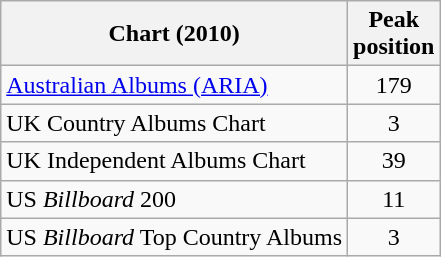<table class="wikitable sortable">
<tr>
<th>Chart (2010)</th>
<th>Peak<br>position</th>
</tr>
<tr>
<td><a href='#'>Australian Albums (ARIA)</a></td>
<td align="center">179</td>
</tr>
<tr>
<td>UK Country Albums Chart</td>
<td style="text-align:center;">3</td>
</tr>
<tr>
<td>UK Independent Albums Chart</td>
<td style="text-align:center;">39</td>
</tr>
<tr>
<td>US <em>Billboard</em> 200</td>
<td style="text-align:center;">11</td>
</tr>
<tr>
<td>US <em>Billboard</em> Top Country Albums</td>
<td style="text-align:center;">3</td>
</tr>
</table>
